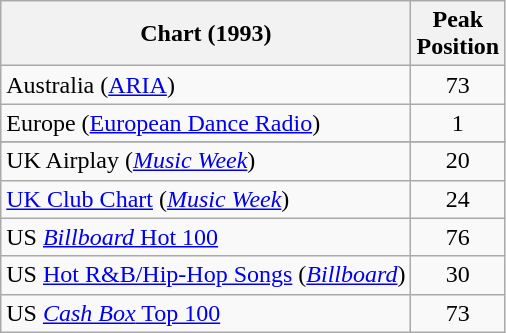<table class="wikitable">
<tr>
<th>Chart (1993)</th>
<th>Peak<br>Position</th>
</tr>
<tr>
<td align="left">Australia (<a href='#'>ARIA</a>)</td>
<td align="center">73</td>
</tr>
<tr>
<td align="left">Europe (<a href='#'>European Dance Radio</a>)</td>
<td align="center">1</td>
</tr>
<tr>
</tr>
<tr>
</tr>
<tr>
<td align="left">UK Airplay (<em><a href='#'>Music Week</a></em>)</td>
<td align="center">20</td>
</tr>
<tr>
<td align="left"><a href='#'>UK Club Chart</a> (<em><a href='#'>Music Week</a></em>)</td>
<td align="center">24</td>
</tr>
<tr>
<td align="left">US <a href='#'><em>Billboard</em> Hot 100</a></td>
<td align="center">76</td>
</tr>
<tr>
<td align="left">US <a href='#'>Hot R&B/Hip-Hop Songs</a> (<em><a href='#'>Billboard</a></em>)</td>
<td align="center">30</td>
</tr>
<tr>
<td align="left">US <a href='#'><em>Cash Box</em> Top 100</a></td>
<td align="center">73</td>
</tr>
</table>
